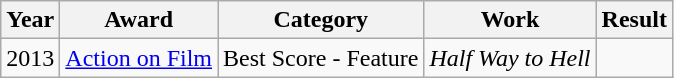<table class="wikitable">
<tr>
<th>Year</th>
<th>Award</th>
<th>Category</th>
<th>Work</th>
<th>Result</th>
</tr>
<tr>
<td>2013</td>
<td><a href='#'>Action on Film</a></td>
<td>Best Score - Feature</td>
<td align="center"><em>Half Way to Hell</em></td>
<td></td>
</tr>
</table>
